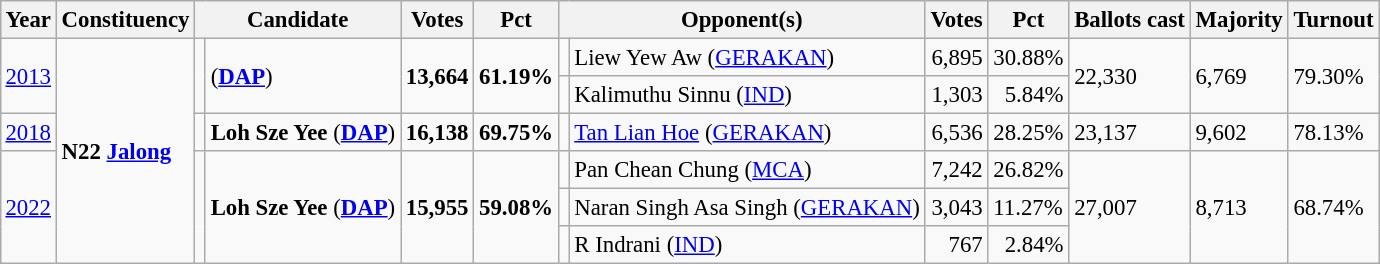<table class="wikitable" style="margin:0.5em ; font-size:95%">
<tr>
<th>Year</th>
<th>Constituency</th>
<th colspan="2">Candidate</th>
<th>Votes</th>
<th>Pct</th>
<th colspan="2">Opponent(s)</th>
<th>Votes</th>
<th>Pct</th>
<th>Ballots cast</th>
<th>Majority</th>
<th>Turnout</th>
</tr>
<tr>
<td rowspan="2"><a href='#'>2013</a></td>
<td rowspan="6"><strong>N22 <a href='#'>Jalong</a></strong></td>
<td rowspan="2"  ></td>
<td rowspan="2"> (<a href='#'><strong>DAP</strong></a>)</td>
<td rowspan="2" style="text-align:right;"><strong>13,664</strong></td>
<td rowspan="2"><strong>61.19%</strong></td>
<td></td>
<td>Liew Yew Aw (<a href='#'>GERAKAN</a>)</td>
<td style="text-align:right;">6,895</td>
<td>30.88%</td>
<td rowspan="2">22,330</td>
<td rowspan="2">6,769</td>
<td rowspan="2">79.30%</td>
</tr>
<tr>
<td></td>
<td>Kalimuthu Sinnu (<a href='#'>IND</a>)</td>
<td style="text-align:right;">1,303</td>
<td style="text-align:right;">5.84%</td>
</tr>
<tr>
<td><a href='#'>2018</a></td>
<td></td>
<td><strong>Loh Sze Yee</strong> (<a href='#'><strong>DAP</strong></a>)</td>
<td style="text-align:right;"><strong>16,138</strong></td>
<td><strong>69.75%</strong></td>
<td></td>
<td><a href='#'>Tan Lian Hoe</a> (<a href='#'>GERAKAN</a>)</td>
<td style="text-align:right;">6,536</td>
<td>28.25%</td>
<td>23,137</td>
<td>9,602</td>
<td>78.13%</td>
</tr>
<tr>
<td rowspan="3"><a href='#'>2022</a></td>
<td rowspan="3" ></td>
<td rowspan="3"><strong>Loh Sze Yee</strong> (<a href='#'><strong>DAP</strong></a>)</td>
<td rowspan="3"  style="text-align:right;"><strong>15,955</strong></td>
<td rowspan="3"><strong>59.08%</strong></td>
<td></td>
<td>Pan Chean Chung (<a href='#'>MCA</a>)</td>
<td style="text-align:right;">7,242</td>
<td>26.82%</td>
<td rowspan="3">27,007</td>
<td rowspan="3">8,713</td>
<td rowspan="3">68.74%</td>
</tr>
<tr>
<td bgcolor=></td>
<td>Naran Singh Asa Singh (<a href='#'>GERAKAN</a>)</td>
<td style="text-align:right;">3,043</td>
<td>11.27%</td>
</tr>
<tr>
<td></td>
<td>R Indrani (<a href='#'>IND</a>)</td>
<td style="text-align:right;">767</td>
<td style="text-align:right;">2.84%</td>
</tr>
</table>
